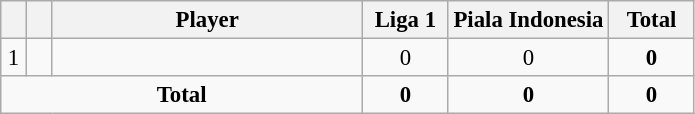<table class="wikitable sortable" style="font-size: 95%; text-align: center;">
<tr>
<th width=10></th>
<th width=10></th>
<th width=200>Player</th>
<th width=50>Liga 1</th>
<th>Piala Indonesia</th>
<th width=50>Total</th>
</tr>
<tr>
<td>1</td>
<td></td>
<td align=left></td>
<td>0</td>
<td>0</td>
<td><strong>0</strong></td>
</tr>
<tr class="sortbottom">
<td colspan=3><strong>Total</strong></td>
<td><strong>0</strong></td>
<td><strong>0</strong></td>
<td><strong>0</strong></td>
</tr>
</table>
